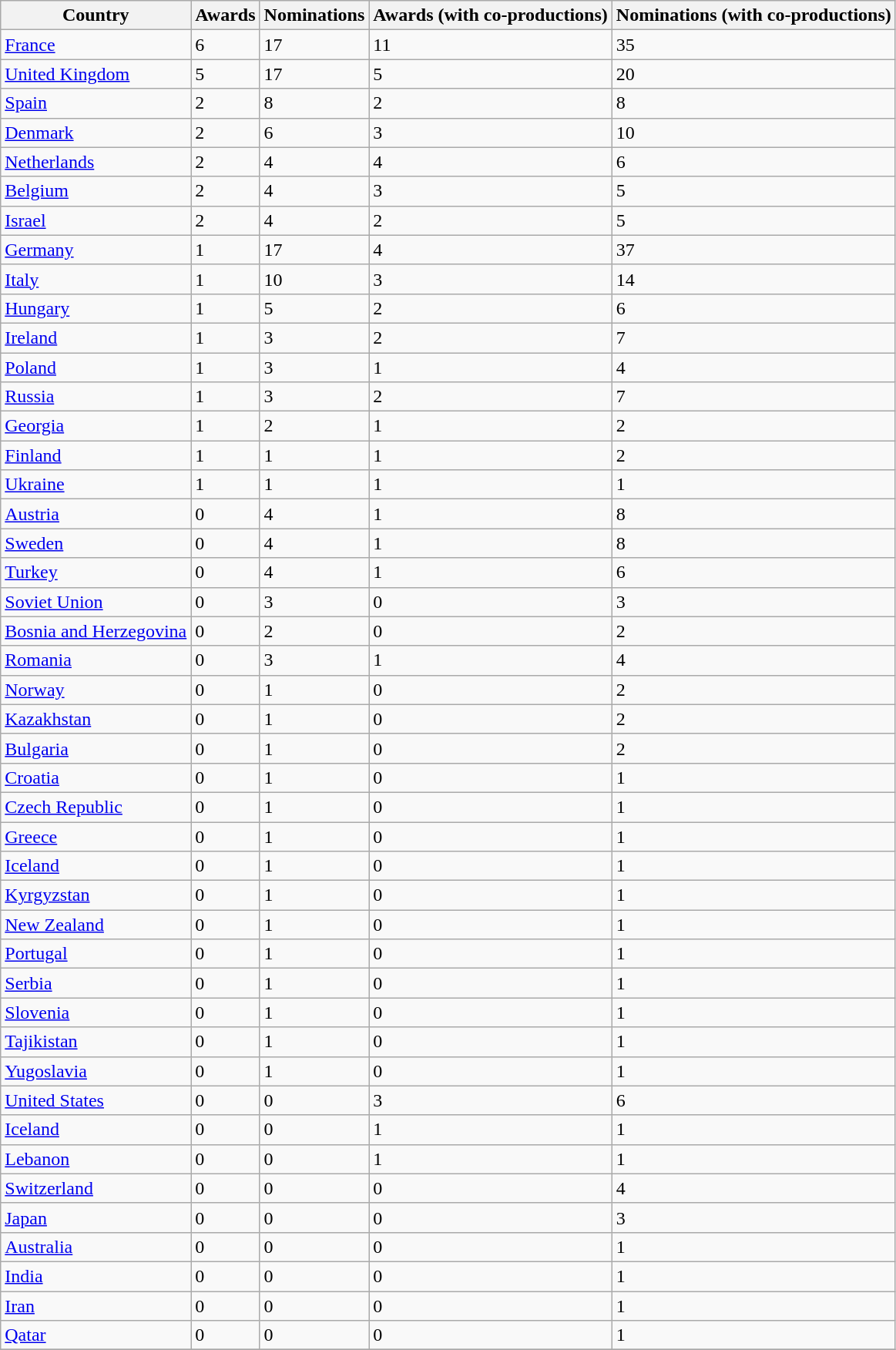<table class="wikitable sortable">
<tr>
<th>Country</th>
<th>Awards</th>
<th>Nominations</th>
<th>Awards (with co-productions)</th>
<th>Nominations (with co-productions)</th>
</tr>
<tr>
<td><a href='#'>France</a></td>
<td>6</td>
<td>17</td>
<td>11</td>
<td>35</td>
</tr>
<tr>
<td><a href='#'>United Kingdom</a></td>
<td>5</td>
<td>17</td>
<td>5</td>
<td>20</td>
</tr>
<tr>
<td><a href='#'>Spain</a></td>
<td>2</td>
<td>8</td>
<td>2</td>
<td>8</td>
</tr>
<tr>
<td><a href='#'>Denmark</a></td>
<td>2</td>
<td>6</td>
<td>3</td>
<td>10</td>
</tr>
<tr>
<td><a href='#'>Netherlands</a></td>
<td>2</td>
<td>4</td>
<td>4</td>
<td>6</td>
</tr>
<tr>
<td><a href='#'>Belgium</a></td>
<td>2</td>
<td>4</td>
<td>3</td>
<td>5</td>
</tr>
<tr>
<td><a href='#'>Israel</a></td>
<td>2</td>
<td>4</td>
<td>2</td>
<td>5</td>
</tr>
<tr>
<td><a href='#'>Germany</a></td>
<td>1</td>
<td>17</td>
<td>4</td>
<td>37</td>
</tr>
<tr>
<td><a href='#'>Italy</a></td>
<td>1</td>
<td>10</td>
<td>3</td>
<td>14</td>
</tr>
<tr>
<td><a href='#'>Hungary</a></td>
<td>1</td>
<td>5</td>
<td>2</td>
<td>6</td>
</tr>
<tr>
<td><a href='#'>Ireland</a></td>
<td>1</td>
<td>3</td>
<td>2</td>
<td>7</td>
</tr>
<tr>
<td><a href='#'>Poland</a></td>
<td>1</td>
<td>3</td>
<td>1</td>
<td>4</td>
</tr>
<tr>
<td><a href='#'>Russia</a></td>
<td>1</td>
<td>3</td>
<td>2</td>
<td>7</td>
</tr>
<tr>
<td><a href='#'>Georgia</a></td>
<td>1</td>
<td>2</td>
<td>1</td>
<td>2</td>
</tr>
<tr>
<td><a href='#'>Finland</a></td>
<td>1</td>
<td>1</td>
<td>1</td>
<td>2</td>
</tr>
<tr>
<td><a href='#'>Ukraine</a></td>
<td>1</td>
<td>1</td>
<td>1</td>
<td>1</td>
</tr>
<tr>
<td><a href='#'>Austria</a></td>
<td>0</td>
<td>4</td>
<td>1</td>
<td>8</td>
</tr>
<tr>
<td><a href='#'>Sweden</a></td>
<td>0</td>
<td>4</td>
<td>1</td>
<td>8</td>
</tr>
<tr>
<td><a href='#'>Turkey</a></td>
<td>0</td>
<td>4</td>
<td>1</td>
<td>6</td>
</tr>
<tr>
<td><a href='#'>Soviet Union</a></td>
<td>0</td>
<td>3</td>
<td>0</td>
<td>3</td>
</tr>
<tr>
<td><a href='#'>Bosnia and Herzegovina</a></td>
<td>0</td>
<td>2</td>
<td>0</td>
<td>2</td>
</tr>
<tr>
<td><a href='#'>Romania</a></td>
<td>0</td>
<td>3</td>
<td>1</td>
<td>4</td>
</tr>
<tr>
<td><a href='#'>Norway</a></td>
<td>0</td>
<td>1</td>
<td>0</td>
<td>2</td>
</tr>
<tr>
<td><a href='#'>Kazakhstan</a></td>
<td>0</td>
<td>1</td>
<td>0</td>
<td>2</td>
</tr>
<tr>
<td><a href='#'>Bulgaria</a></td>
<td>0</td>
<td>1</td>
<td>0</td>
<td>2</td>
</tr>
<tr>
<td><a href='#'>Croatia</a></td>
<td>0</td>
<td>1</td>
<td>0</td>
<td>1</td>
</tr>
<tr>
<td><a href='#'>Czech Republic</a></td>
<td>0</td>
<td>1</td>
<td>0</td>
<td>1</td>
</tr>
<tr>
<td><a href='#'>Greece</a></td>
<td>0</td>
<td>1</td>
<td>0</td>
<td>1</td>
</tr>
<tr>
<td><a href='#'>Iceland</a></td>
<td>0</td>
<td>1</td>
<td>0</td>
<td>1</td>
</tr>
<tr>
<td><a href='#'>Kyrgyzstan</a></td>
<td>0</td>
<td>1</td>
<td>0</td>
<td>1</td>
</tr>
<tr>
<td><a href='#'>New Zealand</a></td>
<td>0</td>
<td>1</td>
<td>0</td>
<td>1</td>
</tr>
<tr>
<td><a href='#'>Portugal</a></td>
<td>0</td>
<td>1</td>
<td>0</td>
<td>1</td>
</tr>
<tr>
<td><a href='#'>Serbia</a></td>
<td>0</td>
<td>1</td>
<td>0</td>
<td>1</td>
</tr>
<tr>
<td><a href='#'>Slovenia</a></td>
<td>0</td>
<td>1</td>
<td>0</td>
<td>1</td>
</tr>
<tr>
<td><a href='#'>Tajikistan</a></td>
<td>0</td>
<td>1</td>
<td>0</td>
<td>1</td>
</tr>
<tr>
<td><a href='#'>Yugoslavia</a></td>
<td>0</td>
<td>1</td>
<td>0</td>
<td>1</td>
</tr>
<tr>
<td><a href='#'>United States</a></td>
<td>0</td>
<td>0</td>
<td>3</td>
<td>6</td>
</tr>
<tr>
<td><a href='#'>Iceland</a></td>
<td>0</td>
<td>0</td>
<td>1</td>
<td>1</td>
</tr>
<tr>
<td><a href='#'>Lebanon</a></td>
<td>0</td>
<td>0</td>
<td>1</td>
<td>1</td>
</tr>
<tr>
<td><a href='#'>Switzerland</a></td>
<td>0</td>
<td>0</td>
<td>0</td>
<td>4</td>
</tr>
<tr>
<td><a href='#'>Japan</a></td>
<td>0</td>
<td>0</td>
<td>0</td>
<td>3</td>
</tr>
<tr |->
<td><a href='#'>Australia</a></td>
<td>0</td>
<td>0</td>
<td>0</td>
<td>1</td>
</tr>
<tr>
<td><a href='#'>India</a></td>
<td>0</td>
<td>0</td>
<td>0</td>
<td>1</td>
</tr>
<tr>
<td><a href='#'>Iran</a></td>
<td>0</td>
<td>0</td>
<td>0</td>
<td>1</td>
</tr>
<tr>
<td><a href='#'>Qatar</a></td>
<td>0</td>
<td>0</td>
<td>0</td>
<td>1</td>
</tr>
<tr>
</tr>
</table>
